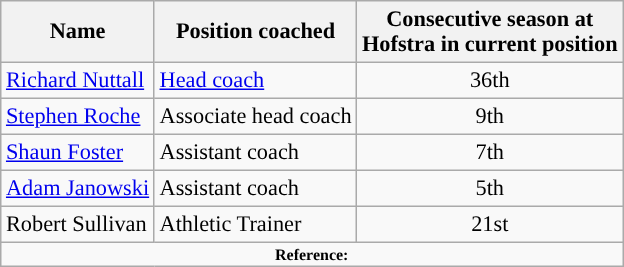<table class="wikitable" style="font-size:93%;">
<tr>
<th>Name</th>
<th>Position coached</th>
<th>Consecutive season at<br>Hofstra in current position</th>
</tr>
<tr>
<td><a href='#'>Richard Nuttall</a></td>
<td><a href='#'>Head coach</a></td>
<td align=center>36th</td>
</tr>
<tr>
<td><a href='#'>Stephen Roche</a></td>
<td>Associate head coach</td>
<td align=center>9th</td>
</tr>
<tr>
<td><a href='#'>Shaun Foster</a></td>
<td>Assistant coach</td>
<td align=center>7th</td>
</tr>
<tr>
<td><a href='#'>Adam Janowski</a></td>
<td>Assistant coach</td>
<td align=center>5th</td>
</tr>
<tr>
<td>Robert Sullivan</td>
<td>Athletic Trainer</td>
<td align=center>21st</td>
</tr>
<tr>
<td colspan="4" style="font-size:8pt; text-align:center;"><strong>Reference:</strong></td>
</tr>
</table>
